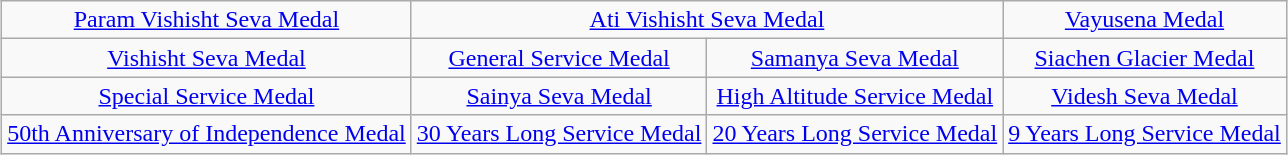<table class="wikitable" style="margin:1em auto; text-align:center;">
<tr>
<td colspan="1"><a href='#'>Param Vishisht Seva Medal</a></td>
<td colspan= "2" style="text-align:center;"><a href='#'>Ati Vishisht Seva Medal</a></td>
<td colspan="1"><a href='#'>Vayusena Medal</a></td>
</tr>
<tr>
<td><a href='#'>Vishisht Seva Medal</a></td>
<td><a href='#'>General Service Medal</a></td>
<td><a href='#'>Samanya Seva Medal</a></td>
<td><a href='#'>Siachen Glacier Medal</a></td>
</tr>
<tr>
<td><a href='#'>Special Service Medal</a></td>
<td><a href='#'>Sainya Seva Medal</a></td>
<td><a href='#'>High Altitude Service Medal</a></td>
<td><a href='#'>Videsh Seva Medal</a></td>
</tr>
<tr>
<td><a href='#'>50th Anniversary of Independence Medal</a></td>
<td><a href='#'>30 Years Long Service Medal</a></td>
<td><a href='#'>20 Years Long Service Medal</a></td>
<td><a href='#'>9 Years Long Service Medal</a></td>
</tr>
</table>
